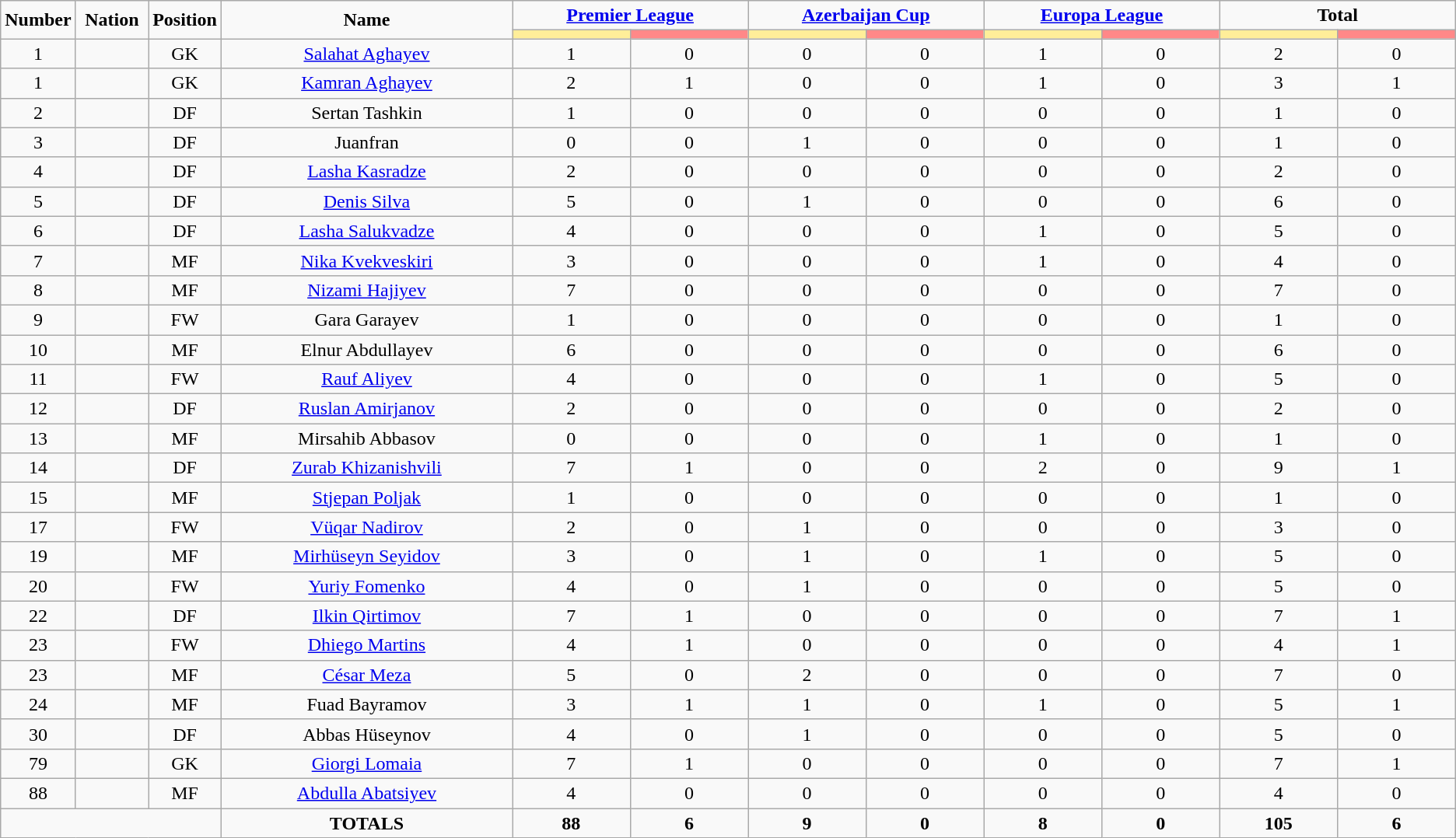<table class="wikitable" style="text-align:center;">
<tr>
<td rowspan="2"  style="width:5%; text-align:center;"><strong>Number</strong></td>
<td rowspan="2"  style="width:5%; text-align:center;"><strong>Nation</strong></td>
<td rowspan="2"  style="width:5%; text-align:center;"><strong>Position</strong></td>
<td rowspan="2"  style="width:20%; text-align:center;"><strong>Name</strong></td>
<td colspan="2" style="text-align:center;"><strong><a href='#'>Premier League</a></strong></td>
<td colspan="2" style="text-align:center;"><strong><a href='#'>Azerbaijan Cup</a></strong></td>
<td colspan="2" style="text-align:center;"><strong><a href='#'>Europa League</a></strong></td>
<td colspan="2" style="text-align:center;"><strong>Total</strong></td>
</tr>
<tr>
<th style="width:60px; background:#fe9;"></th>
<th style="width:60px; background:#ff8888;"></th>
<th style="width:60px; background:#fe9;"></th>
<th style="width:60px; background:#ff8888;"></th>
<th style="width:60px; background:#fe9;"></th>
<th style="width:60px; background:#ff8888;"></th>
<th style="width:60px; background:#fe9;"></th>
<th style="width:60px; background:#ff8888;"></th>
</tr>
<tr>
<td>1</td>
<td></td>
<td>GK</td>
<td><a href='#'>Salahat Aghayev</a></td>
<td>1</td>
<td>0</td>
<td>0</td>
<td>0</td>
<td>1</td>
<td>0</td>
<td>2</td>
<td>0</td>
</tr>
<tr>
<td>1</td>
<td></td>
<td>GK</td>
<td><a href='#'>Kamran Aghayev</a></td>
<td>2</td>
<td>1</td>
<td>0</td>
<td>0</td>
<td>1</td>
<td>0</td>
<td>3</td>
<td>1</td>
</tr>
<tr>
<td>2</td>
<td></td>
<td>DF</td>
<td>Sertan Tashkin</td>
<td>1</td>
<td>0</td>
<td>0</td>
<td>0</td>
<td>0</td>
<td>0</td>
<td>1</td>
<td>0</td>
</tr>
<tr>
<td>3</td>
<td></td>
<td>DF</td>
<td>Juanfran</td>
<td>0</td>
<td>0</td>
<td>1</td>
<td>0</td>
<td>0</td>
<td>0</td>
<td>1</td>
<td>0</td>
</tr>
<tr>
<td>4</td>
<td></td>
<td>DF</td>
<td><a href='#'>Lasha Kasradze</a></td>
<td>2</td>
<td>0</td>
<td>0</td>
<td>0</td>
<td>0</td>
<td>0</td>
<td>2</td>
<td>0</td>
</tr>
<tr>
<td>5</td>
<td></td>
<td>DF</td>
<td><a href='#'>Denis Silva</a></td>
<td>5</td>
<td>0</td>
<td>1</td>
<td>0</td>
<td>0</td>
<td>0</td>
<td>6</td>
<td>0</td>
</tr>
<tr>
<td>6</td>
<td></td>
<td>DF</td>
<td><a href='#'>Lasha Salukvadze</a></td>
<td>4</td>
<td>0</td>
<td>0</td>
<td>0</td>
<td>1</td>
<td>0</td>
<td>5</td>
<td>0</td>
</tr>
<tr>
<td>7</td>
<td></td>
<td>MF</td>
<td><a href='#'>Nika Kvekveskiri</a></td>
<td>3</td>
<td>0</td>
<td>0</td>
<td>0</td>
<td>1</td>
<td>0</td>
<td>4</td>
<td>0</td>
</tr>
<tr>
<td>8</td>
<td></td>
<td>MF</td>
<td><a href='#'>Nizami Hajiyev</a></td>
<td>7</td>
<td>0</td>
<td>0</td>
<td>0</td>
<td>0</td>
<td>0</td>
<td>7</td>
<td>0</td>
</tr>
<tr>
<td>9</td>
<td></td>
<td>FW</td>
<td>Gara Garayev</td>
<td>1</td>
<td>0</td>
<td>0</td>
<td>0</td>
<td>0</td>
<td>0</td>
<td>1</td>
<td>0</td>
</tr>
<tr>
<td>10</td>
<td></td>
<td>MF</td>
<td>Elnur Abdullayev</td>
<td>6</td>
<td>0</td>
<td>0</td>
<td>0</td>
<td>0</td>
<td>0</td>
<td>6</td>
<td>0</td>
</tr>
<tr>
<td>11</td>
<td></td>
<td>FW</td>
<td><a href='#'>Rauf Aliyev</a></td>
<td>4</td>
<td>0</td>
<td>0</td>
<td>0</td>
<td>1</td>
<td>0</td>
<td>5</td>
<td>0</td>
</tr>
<tr>
<td>12</td>
<td></td>
<td>DF</td>
<td><a href='#'>Ruslan Amirjanov</a></td>
<td>2</td>
<td>0</td>
<td>0</td>
<td>0</td>
<td>0</td>
<td>0</td>
<td>2</td>
<td>0</td>
</tr>
<tr>
<td>13</td>
<td></td>
<td>MF</td>
<td>Mirsahib Abbasov</td>
<td>0</td>
<td>0</td>
<td>0</td>
<td>0</td>
<td>1</td>
<td>0</td>
<td>1</td>
<td>0</td>
</tr>
<tr>
<td>14</td>
<td></td>
<td>DF</td>
<td><a href='#'>Zurab Khizanishvili</a></td>
<td>7</td>
<td>1</td>
<td>0</td>
<td>0</td>
<td>2</td>
<td>0</td>
<td>9</td>
<td>1</td>
</tr>
<tr>
<td>15</td>
<td></td>
<td>MF</td>
<td><a href='#'>Stjepan Poljak</a></td>
<td>1</td>
<td>0</td>
<td>0</td>
<td>0</td>
<td>0</td>
<td>0</td>
<td>1</td>
<td>0</td>
</tr>
<tr>
<td>17</td>
<td></td>
<td>FW</td>
<td><a href='#'>Vüqar Nadirov</a></td>
<td>2</td>
<td>0</td>
<td>1</td>
<td>0</td>
<td>0</td>
<td>0</td>
<td>3</td>
<td>0</td>
</tr>
<tr>
<td>19</td>
<td></td>
<td>MF</td>
<td><a href='#'>Mirhüseyn Seyidov</a></td>
<td>3</td>
<td>0</td>
<td>1</td>
<td>0</td>
<td>1</td>
<td>0</td>
<td>5</td>
<td>0</td>
</tr>
<tr>
<td>20</td>
<td></td>
<td>FW</td>
<td><a href='#'>Yuriy Fomenko</a></td>
<td>4</td>
<td>0</td>
<td>1</td>
<td>0</td>
<td>0</td>
<td>0</td>
<td>5</td>
<td>0</td>
</tr>
<tr>
<td>22</td>
<td></td>
<td>DF</td>
<td><a href='#'>Ilkin Qirtimov</a></td>
<td>7</td>
<td>1</td>
<td>0</td>
<td>0</td>
<td>0</td>
<td>0</td>
<td>7</td>
<td>1</td>
</tr>
<tr>
<td>23</td>
<td></td>
<td>FW</td>
<td><a href='#'>Dhiego Martins</a></td>
<td>4</td>
<td>1</td>
<td>0</td>
<td>0</td>
<td>0</td>
<td>0</td>
<td>4</td>
<td>1</td>
</tr>
<tr>
<td>23</td>
<td></td>
<td>MF</td>
<td><a href='#'>César Meza</a></td>
<td>5</td>
<td>0</td>
<td>2</td>
<td>0</td>
<td>0</td>
<td>0</td>
<td>7</td>
<td>0</td>
</tr>
<tr>
<td>24</td>
<td></td>
<td>MF</td>
<td>Fuad Bayramov</td>
<td>3</td>
<td>1</td>
<td>1</td>
<td>0</td>
<td>1</td>
<td>0</td>
<td>5</td>
<td>1</td>
</tr>
<tr>
<td>30</td>
<td></td>
<td>DF</td>
<td>Abbas Hüseynov</td>
<td>4</td>
<td>0</td>
<td>1</td>
<td>0</td>
<td>0</td>
<td>0</td>
<td>5</td>
<td>0</td>
</tr>
<tr>
<td>79</td>
<td></td>
<td>GK</td>
<td><a href='#'>Giorgi Lomaia</a></td>
<td>7</td>
<td>1</td>
<td>0</td>
<td>0</td>
<td>0</td>
<td>0</td>
<td>7</td>
<td>1</td>
</tr>
<tr>
<td>88</td>
<td></td>
<td>MF</td>
<td><a href='#'>Abdulla Abatsiyev</a></td>
<td>4</td>
<td>0</td>
<td>0</td>
<td>0</td>
<td>0</td>
<td>0</td>
<td>4</td>
<td>0</td>
</tr>
<tr>
<td colspan="3"></td>
<td><strong>TOTALS</strong></td>
<td><strong>88</strong></td>
<td><strong>6</strong></td>
<td><strong>9</strong></td>
<td><strong>0</strong></td>
<td><strong>8</strong></td>
<td><strong>0</strong></td>
<td><strong>105</strong></td>
<td><strong>6</strong></td>
</tr>
</table>
